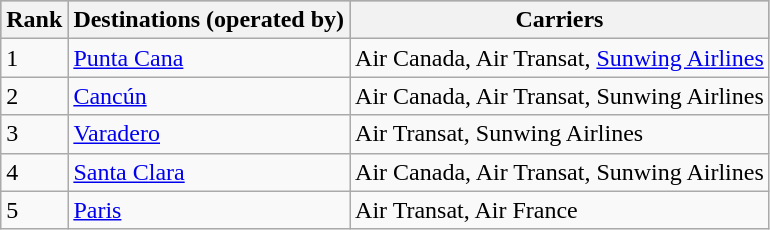<table class="wikitable sortable" align=center;">
<tr style="background:darkgrey;">
<th>Rank</th>
<th>Destinations (operated by)</th>
<th>Carriers</th>
</tr>
<tr>
<td>1</td>
<td><a href='#'>Punta Cana</a></td>
<td>Air Canada, Air Transat, <a href='#'>Sunwing Airlines</a></td>
</tr>
<tr>
<td>2</td>
<td><a href='#'>Cancún</a></td>
<td>Air Canada, Air Transat, Sunwing Airlines</td>
</tr>
<tr>
<td>3</td>
<td><a href='#'>Varadero</a></td>
<td>Air Transat, Sunwing Airlines</td>
</tr>
<tr>
<td>4</td>
<td><a href='#'>Santa Clara</a></td>
<td>Air Canada, Air Transat, Sunwing Airlines</td>
</tr>
<tr>
<td>5</td>
<td><a href='#'>Paris</a></td>
<td>Air Transat, Air France</td>
</tr>
</table>
